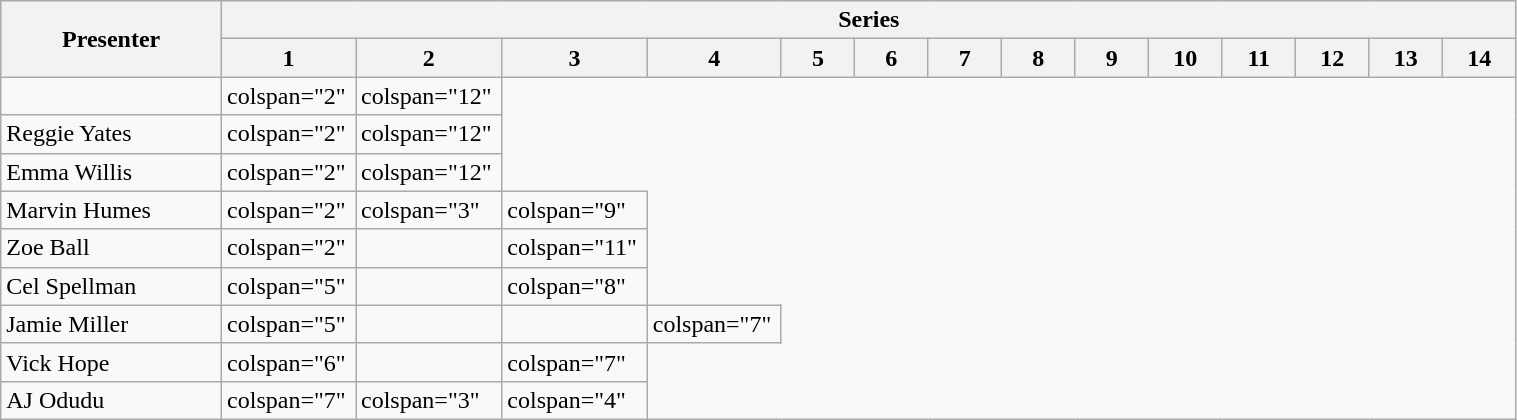<table class="wikitable" style="width:80%">
<tr>
<th rowspan="2" style="width:135px">Presenter</th>
<th colspan="14">Series</th>
</tr>
<tr>
<th style="width:40px">1</th>
<th style="width:40px">2</th>
<th style="width:40px">3</th>
<th style="width:40px">4</th>
<th style="width:40px">5</th>
<th style="width:40px">6</th>
<th style="width:40px">7</th>
<th style="width:40px">8</th>
<th style="width:40px">9</th>
<th style="width:40px">10</th>
<th style="width:40px">11</th>
<th style="width:40px">12</th>
<th style="width:40px">13</th>
<th style="width:40px">14</th>
</tr>
<tr>
<td></td>
<td>colspan="2" </td>
<td>colspan="12" </td>
</tr>
<tr>
<td>Reggie Yates</td>
<td>colspan="2" </td>
<td>colspan="12" </td>
</tr>
<tr>
<td>Emma Willis</td>
<td>colspan="2" </td>
<td>colspan="12" </td>
</tr>
<tr>
<td>Marvin Humes</td>
<td>colspan="2" </td>
<td>colspan="3" </td>
<td>colspan="9" </td>
</tr>
<tr>
<td>Zoe Ball</td>
<td>colspan="2" </td>
<td></td>
<td>colspan="11"</td>
</tr>
<tr>
<td>Cel Spellman</td>
<td>colspan="5" </td>
<td></td>
<td>colspan="8" </td>
</tr>
<tr>
<td>Jamie Miller</td>
<td>colspan="5" </td>
<td></td>
<td></td>
<td>colspan="7" </td>
</tr>
<tr>
<td>Vick Hope</td>
<td>colspan="6" </td>
<td></td>
<td>colspan="7" </td>
</tr>
<tr>
<td>AJ Odudu</td>
<td>colspan="7" </td>
<td>colspan="3" </td>
<td>colspan="4" </td>
</tr>
</table>
